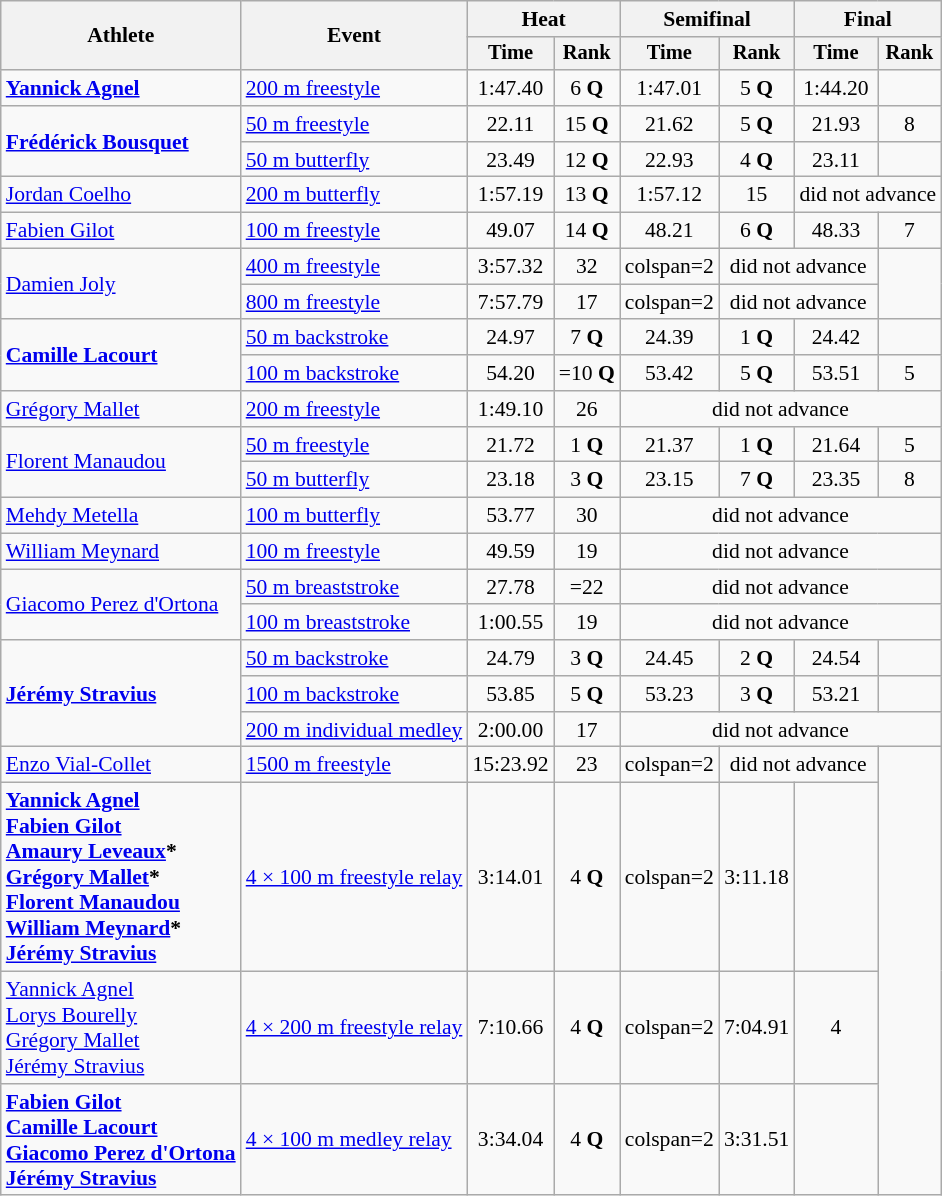<table class=wikitable style="font-size:90%">
<tr>
<th rowspan="2">Athlete</th>
<th rowspan="2">Event</th>
<th colspan="2">Heat</th>
<th colspan="2">Semifinal</th>
<th colspan="2">Final</th>
</tr>
<tr style="font-size:95%">
<th>Time</th>
<th>Rank</th>
<th>Time</th>
<th>Rank</th>
<th>Time</th>
<th>Rank</th>
</tr>
<tr align=center>
<td align=left><strong><a href='#'>Yannick Agnel</a></strong></td>
<td align=left><a href='#'>200 m freestyle</a></td>
<td>1:47.40</td>
<td>6 <strong>Q</strong></td>
<td>1:47.01</td>
<td>5 <strong>Q</strong></td>
<td>1:44.20</td>
<td></td>
</tr>
<tr align=center>
<td align=left rowspan=2><strong><a href='#'>Frédérick Bousquet</a></strong></td>
<td align=left><a href='#'>50 m freestyle</a></td>
<td>22.11</td>
<td>15 <strong>Q</strong></td>
<td>21.62</td>
<td>5 <strong>Q</strong></td>
<td>21.93</td>
<td>8</td>
</tr>
<tr align=center>
<td align=left><a href='#'>50 m butterfly</a></td>
<td>23.49</td>
<td>12 <strong>Q</strong></td>
<td>22.93</td>
<td>4 <strong>Q</strong></td>
<td>23.11</td>
<td></td>
</tr>
<tr align=center>
<td align=left><a href='#'>Jordan Coelho</a></td>
<td align=left><a href='#'>200 m butterfly</a></td>
<td>1:57.19</td>
<td>13 <strong>Q</strong></td>
<td>1:57.12</td>
<td>15</td>
<td colspan=2>did not advance</td>
</tr>
<tr align=center>
<td align=left><a href='#'>Fabien Gilot</a></td>
<td align=left><a href='#'>100 m freestyle</a></td>
<td>49.07</td>
<td>14 <strong>Q</strong></td>
<td>48.21</td>
<td>6 <strong>Q</strong></td>
<td>48.33</td>
<td>7</td>
</tr>
<tr align=center>
<td align=left rowspan=2><a href='#'>Damien Joly</a></td>
<td align=left><a href='#'>400 m freestyle</a></td>
<td>3:57.32</td>
<td>32</td>
<td>colspan=2 </td>
<td colspan=2>did not advance</td>
</tr>
<tr align=center>
<td align=left><a href='#'>800 m freestyle</a></td>
<td>7:57.79</td>
<td>17</td>
<td>colspan=2 </td>
<td colspan=2>did not advance</td>
</tr>
<tr align=center>
<td align=left rowspan=2><strong><a href='#'>Camille Lacourt</a></strong></td>
<td align=left><a href='#'>50 m backstroke</a></td>
<td>24.97</td>
<td>7 <strong>Q</strong></td>
<td>24.39</td>
<td>1 <strong>Q</strong></td>
<td>24.42</td>
<td></td>
</tr>
<tr align=center>
<td align=left><a href='#'>100 m backstroke</a></td>
<td>54.20</td>
<td>=10 <strong>Q</strong></td>
<td>53.42</td>
<td>5 <strong>Q</strong></td>
<td>53.51</td>
<td>5</td>
</tr>
<tr align=center>
<td align=left><a href='#'>Grégory Mallet</a></td>
<td align=left><a href='#'>200 m freestyle</a></td>
<td>1:49.10</td>
<td>26</td>
<td colspan=4>did not advance</td>
</tr>
<tr align=center>
<td align=left rowspan=2><a href='#'>Florent Manaudou</a></td>
<td align=left><a href='#'>50 m freestyle</a></td>
<td>21.72</td>
<td>1 <strong>Q</strong></td>
<td>21.37</td>
<td>1 <strong>Q</strong></td>
<td>21.64</td>
<td>5</td>
</tr>
<tr align=center>
<td align=left><a href='#'>50 m butterfly</a></td>
<td>23.18</td>
<td>3 <strong>Q</strong></td>
<td>23.15</td>
<td>7 <strong>Q</strong></td>
<td>23.35</td>
<td>8</td>
</tr>
<tr align=center>
<td align=left><a href='#'>Mehdy Metella</a></td>
<td align=left><a href='#'>100 m butterfly</a></td>
<td>53.77</td>
<td>30</td>
<td colspan=4>did not advance</td>
</tr>
<tr align=center>
<td align=left><a href='#'>William Meynard</a></td>
<td align=left><a href='#'>100 m freestyle</a></td>
<td>49.59</td>
<td>19</td>
<td colspan=4>did not advance</td>
</tr>
<tr align=center>
<td align=left rowspan=2><a href='#'>Giacomo Perez d'Ortona</a></td>
<td align=left><a href='#'>50 m breaststroke</a></td>
<td>27.78</td>
<td>=22</td>
<td colspan=4>did not advance</td>
</tr>
<tr align=center>
<td align=left><a href='#'>100 m breaststroke</a></td>
<td>1:00.55</td>
<td>19</td>
<td colspan=4>did not advance</td>
</tr>
<tr align=center>
<td align=left rowspan=3><strong><a href='#'>Jérémy Stravius</a></strong></td>
<td align=left><a href='#'>50 m backstroke</a></td>
<td>24.79</td>
<td>3 <strong>Q</strong></td>
<td>24.45</td>
<td>2 <strong>Q</strong></td>
<td>24.54</td>
<td></td>
</tr>
<tr align=center>
<td align=left><a href='#'>100 m backstroke</a></td>
<td>53.85</td>
<td>5 <strong>Q</strong></td>
<td>53.23</td>
<td>3 <strong>Q</strong></td>
<td>53.21</td>
<td></td>
</tr>
<tr align=center>
<td align=left><a href='#'>200 m individual medley</a></td>
<td>2:00.00</td>
<td>17</td>
<td colspan=4>did not advance</td>
</tr>
<tr align=center>
<td align=left><a href='#'>Enzo Vial-Collet</a></td>
<td align=left><a href='#'>1500 m freestyle</a></td>
<td>15:23.92</td>
<td>23</td>
<td>colspan=2 </td>
<td colspan=2>did not advance</td>
</tr>
<tr align=center>
<td align=left><strong><a href='#'>Yannick Agnel</a><br><a href='#'>Fabien Gilot</a><br><a href='#'>Amaury Leveaux</a>*<br><a href='#'>Grégory Mallet</a>*<br><a href='#'>Florent Manaudou</a><br><a href='#'>William Meynard</a>*<br><a href='#'>Jérémy Stravius</a></strong></td>
<td align=left><a href='#'>4 × 100 m freestyle relay</a></td>
<td>3:14.01</td>
<td>4 <strong>Q</strong></td>
<td>colspan=2 </td>
<td>3:11.18</td>
<td></td>
</tr>
<tr align=center>
<td align=left><a href='#'>Yannick Agnel</a><br><a href='#'>Lorys Bourelly</a><br><a href='#'>Grégory Mallet</a><br><a href='#'>Jérémy Stravius</a></td>
<td align=left><a href='#'>4 × 200 m freestyle relay</a></td>
<td>7:10.66</td>
<td>4 <strong>Q</strong></td>
<td>colspan=2 </td>
<td>7:04.91</td>
<td>4</td>
</tr>
<tr align=center>
<td align=left><strong><a href='#'>Fabien Gilot</a><br><a href='#'>Camille Lacourt</a><br><a href='#'>Giacomo Perez d'Ortona</a><br><a href='#'>Jérémy Stravius</a></strong></td>
<td align=left><a href='#'>4 × 100 m medley relay</a></td>
<td>3:34.04</td>
<td>4 <strong>Q</strong></td>
<td>colspan=2 </td>
<td>3:31.51</td>
<td></td>
</tr>
</table>
